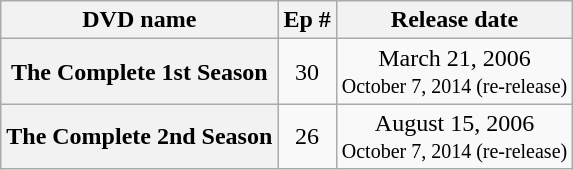<table class="wikitable plainrowheaders" style="text-align:center;" border="1">
<tr>
<th scope="col">DVD name</th>
<th scope="col">Ep #</th>
<th scope="col">Release date</th>
</tr>
<tr>
<th scope="row">The Complete 1st Season</th>
<td>30</td>
<td>March 21, 2006<br><small>October 7, 2014 (re-release)</small></td>
</tr>
<tr>
<th scope="row">The Complete 2nd Season</th>
<td>26</td>
<td>August 15, 2006<br><small>October 7, 2014 (re-release)</small></td>
</tr>
</table>
